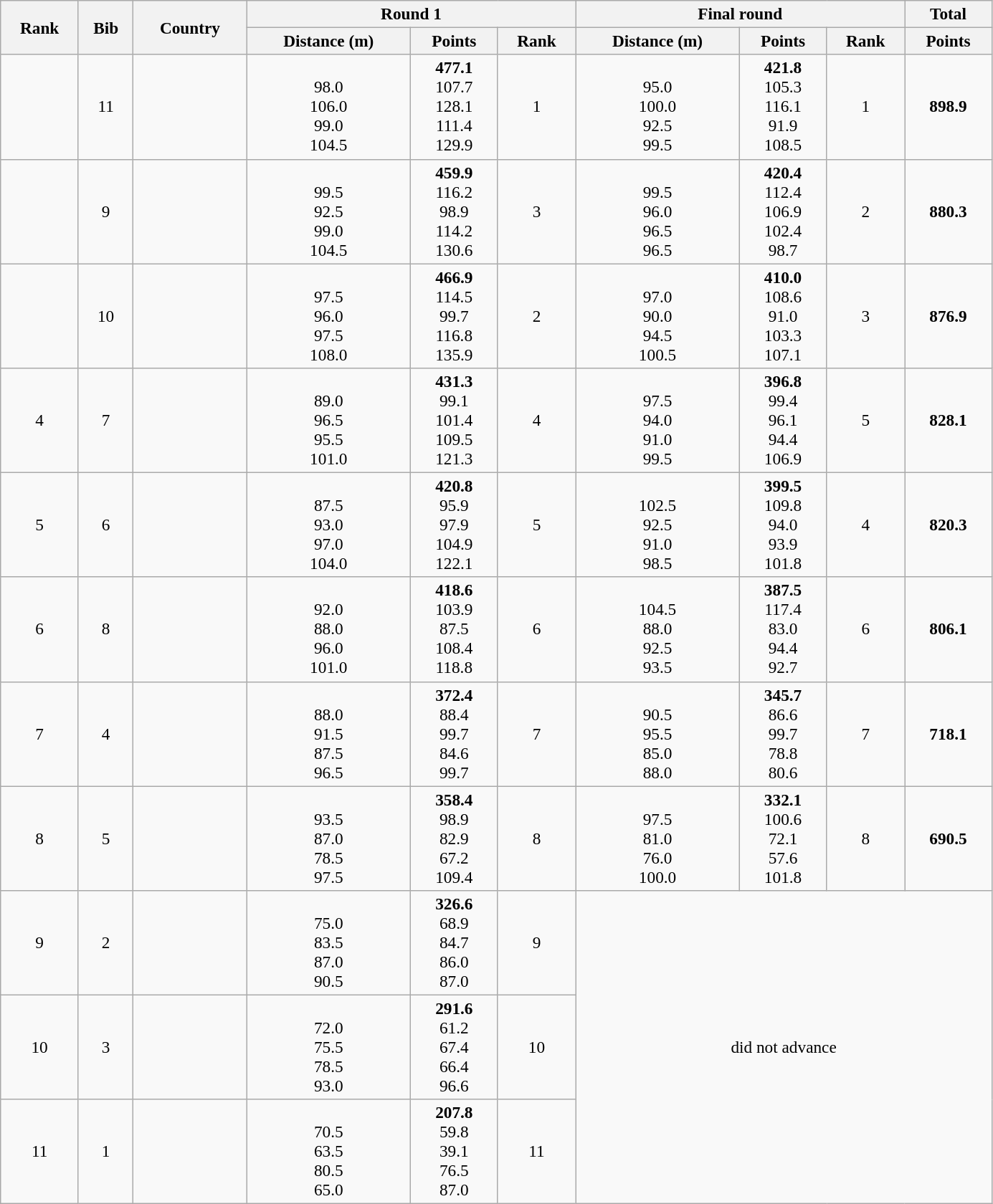<table class="wikitable sortable" style="text-align:center;font-size:97%" width=73%>
<tr>
<th rowspan=2>Rank</th>
<th rowspan=2>Bib</th>
<th rowspan=2>Country</th>
<th colspan=3>Round 1</th>
<th colspan=3>Final round</th>
<th>Total</th>
</tr>
<tr>
<th>Distance (m)</th>
<th>Points</th>
<th>Rank</th>
<th>Distance (m)</th>
<th>Points</th>
<th>Rank</th>
<th>Points</th>
</tr>
<tr>
<td></td>
<td>11</td>
<td align=left><br></td>
<td><br>98.0<br>106.0<br>99.0<br>104.5</td>
<td><strong>477.1</strong><br>107.7<br>128.1<br>111.4<br>129.9</td>
<td>1</td>
<td><br>95.0<br>100.0<br>92.5<br>99.5</td>
<td><strong>421.8</strong><br>105.3<br>116.1<br>91.9<br>108.5</td>
<td>1</td>
<td><strong>898.9</strong></td>
</tr>
<tr>
<td></td>
<td>9</td>
<td align=left><br></td>
<td><br>99.5<br>92.5<br>99.0<br>104.5</td>
<td><strong>459.9</strong><br>116.2<br>98.9<br>114.2<br>130.6</td>
<td>3</td>
<td><br>99.5<br>96.0<br>96.5<br>96.5</td>
<td><strong>420.4</strong><br>112.4<br>106.9<br>102.4<br>98.7</td>
<td>2</td>
<td><strong>880.3</strong></td>
</tr>
<tr>
<td></td>
<td>10</td>
<td align=left><br></td>
<td><br>97.5<br>96.0<br>97.5<br>108.0</td>
<td><strong>466.9</strong><br>114.5<br>99.7<br>116.8<br>135.9</td>
<td>2</td>
<td><br>97.0<br>90.0<br>94.5<br>100.5</td>
<td><strong>410.0</strong><br>108.6<br>91.0<br>103.3<br>107.1</td>
<td>3</td>
<td><strong>876.9</strong></td>
</tr>
<tr>
<td>4</td>
<td>7</td>
<td align=left><br></td>
<td><br>89.0<br>96.5<br>95.5<br>101.0</td>
<td><strong>431.3</strong><br>99.1<br>101.4<br>109.5<br>121.3</td>
<td>4</td>
<td><br>97.5<br>94.0<br>91.0<br>99.5</td>
<td><strong>396.8</strong><br>99.4<br>96.1<br>94.4<br>106.9<br></td>
<td>5</td>
<td><strong>828.1</strong></td>
</tr>
<tr>
<td>5</td>
<td>6</td>
<td align=left><br></td>
<td><br>87.5<br>93.0<br>97.0<br>104.0</td>
<td><strong>420.8</strong><br>95.9<br>97.9<br>104.9<br>122.1</td>
<td>5</td>
<td><br>102.5<br>92.5<br>91.0<br>98.5</td>
<td><strong>399.5</strong><br>109.8<br>94.0<br>93.9<br>101.8</td>
<td>4</td>
<td><strong>820.3</strong></td>
</tr>
<tr>
<td>6</td>
<td>8</td>
<td align=left><br></td>
<td><br>92.0<br>88.0<br>96.0<br>101.0</td>
<td><strong>418.6</strong><br>103.9<br>87.5<br>108.4<br>118.8</td>
<td>6</td>
<td><br>104.5<br>88.0<br>92.5<br>93.5</td>
<td><strong>387.5</strong><br>117.4<br>83.0<br>94.4<br>92.7</td>
<td>6</td>
<td><strong>806.1</strong></td>
</tr>
<tr>
<td>7</td>
<td>4</td>
<td align=left><br></td>
<td><br>88.0<br>91.5<br>87.5<br>96.5</td>
<td><strong>372.4</strong><br>88.4<br>99.7<br>84.6<br>99.7</td>
<td>7</td>
<td><br>90.5<br>95.5<br>85.0<br>88.0</td>
<td><strong>345.7</strong><br>86.6<br>99.7<br>78.8<br>80.6</td>
<td>7</td>
<td><strong>718.1</strong></td>
</tr>
<tr>
<td>8</td>
<td>5</td>
<td align=left><br></td>
<td><br>93.5<br>87.0<br>78.5<br>97.5</td>
<td><strong>358.4</strong><br>98.9<br>82.9<br>67.2<br>109.4</td>
<td>8</td>
<td><br>97.5<br>81.0<br>76.0<br>100.0</td>
<td><strong>332.1</strong><br>100.6<br>72.1<br>57.6<br>101.8</td>
<td>8</td>
<td><strong>690.5</strong></td>
</tr>
<tr>
<td>9</td>
<td>2</td>
<td align=left><br></td>
<td><br>75.0<br>83.5<br>87.0<br>90.5</td>
<td><strong>326.6</strong><br>68.9<br>84.7<br>86.0<br>87.0</td>
<td>9</td>
<td rowspan=3 colspan=4>did not advance</td>
</tr>
<tr>
<td>10</td>
<td>3</td>
<td align=left><br></td>
<td><br>72.0<br>75.5<br>78.5<br>93.0</td>
<td><strong>291.6</strong><br>61.2<br>67.4<br>66.4<br>96.6</td>
<td>10</td>
</tr>
<tr>
<td>11</td>
<td>1</td>
<td align=left><br></td>
<td><br>70.5<br>63.5<br>80.5<br>65.0</td>
<td><strong>207.8</strong><br>59.8<br>39.1<br>76.5<br>87.0</td>
<td>11</td>
</tr>
</table>
